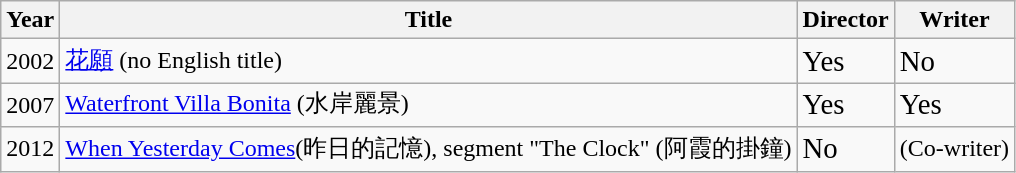<table class="wikitable">
<tr>
<th>Year</th>
<th>Title</th>
<th>Director</th>
<th>Writer</th>
</tr>
<tr>
<td>2002</td>
<td><a href='#'>花願</a> (no English title)</td>
<td><big>Yes</big></td>
<td><big>No</big></td>
</tr>
<tr>
<td>2007</td>
<td><a href='#'>Waterfront Villa Bonita</a> (水岸麗景)</td>
<td><big>Yes</big></td>
<td><big>Yes</big></td>
</tr>
<tr>
<td>2012</td>
<td><a href='#'>When Yesterday Comes</a>(昨日的記憶), segment "The Clock" (阿霞的掛鐘)</td>
<td><big>No</big></td>
<td>(Co-writer)</td>
</tr>
</table>
